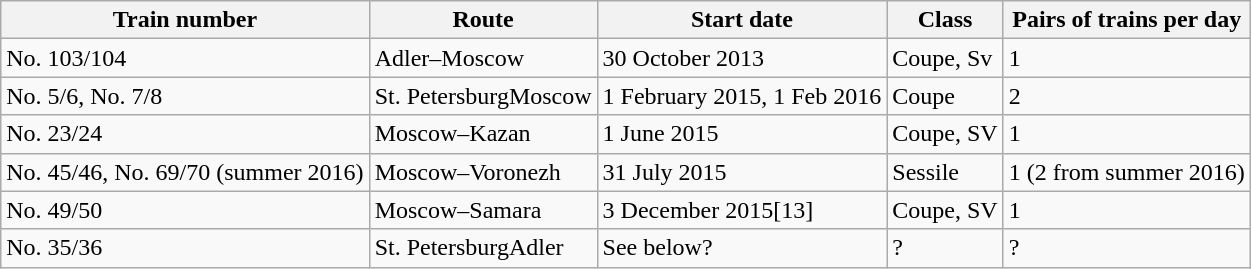<table class="wikitable">
<tr>
<th>Train number</th>
<th>Route</th>
<th>Start date</th>
<th>Class</th>
<th>Pairs of trains per day</th>
</tr>
<tr>
<td>No. 103/104</td>
<td>Adler–Moscow</td>
<td>30 October 2013</td>
<td>Coupe, Sv</td>
<td>1</td>
</tr>
<tr>
<td>No. 5/6, No. 7/8</td>
<td>St. PetersburgMoscow</td>
<td>1 February 2015, 1 Feb 2016</td>
<td>Coupe</td>
<td>2</td>
</tr>
<tr>
<td>No. 23/24</td>
<td>Moscow–Kazan</td>
<td>1 June 2015</td>
<td>Coupe, SV</td>
<td>1</td>
</tr>
<tr>
<td>No. 45/46, No. 69/70 (summer 2016)</td>
<td>Moscow–Voronezh</td>
<td>31 July 2015</td>
<td>Sessile</td>
<td>1 (2 from  summer 2016)</td>
</tr>
<tr>
<td>No. 49/50</td>
<td>Moscow–Samara</td>
<td>3 December 2015[13]</td>
<td>Coupe, SV</td>
<td>1</td>
</tr>
<tr>
<td>No. 35/36</td>
<td>St. PetersburgAdler</td>
<td>See below?</td>
<td>?</td>
<td>?</td>
</tr>
</table>
